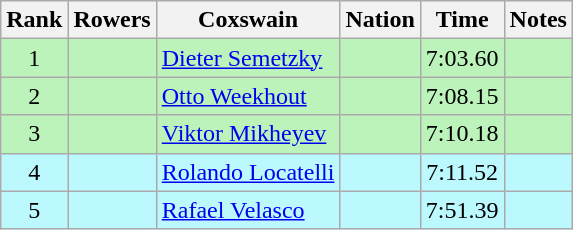<table class="wikitable sortable" style="text-align:center">
<tr>
<th>Rank</th>
<th>Rowers</th>
<th>Coxswain</th>
<th>Nation</th>
<th>Time</th>
<th>Notes</th>
</tr>
<tr bgcolor=bbf3bb>
<td>1</td>
<td align=left></td>
<td align=left><a href='#'>Dieter Semetzky</a></td>
<td align=left></td>
<td>7:03.60</td>
<td></td>
</tr>
<tr bgcolor=bbf3bb>
<td>2</td>
<td align=left></td>
<td align=left><a href='#'>Otto Weekhout</a></td>
<td align=left></td>
<td>7:08.15</td>
<td></td>
</tr>
<tr bgcolor=bbf3bb>
<td>3</td>
<td align=left></td>
<td align=left><a href='#'>Viktor Mikheyev</a></td>
<td align=left></td>
<td>7:10.18</td>
<td></td>
</tr>
<tr bgcolor=bbf9ff>
<td>4</td>
<td align=left></td>
<td align=left><a href='#'>Rolando Locatelli</a></td>
<td align=left></td>
<td>7:11.52</td>
<td></td>
</tr>
<tr bgcolor=bbf9ff>
<td>5</td>
<td align=left></td>
<td align=left><a href='#'>Rafael Velasco</a></td>
<td align=left></td>
<td>7:51.39</td>
<td></td>
</tr>
</table>
